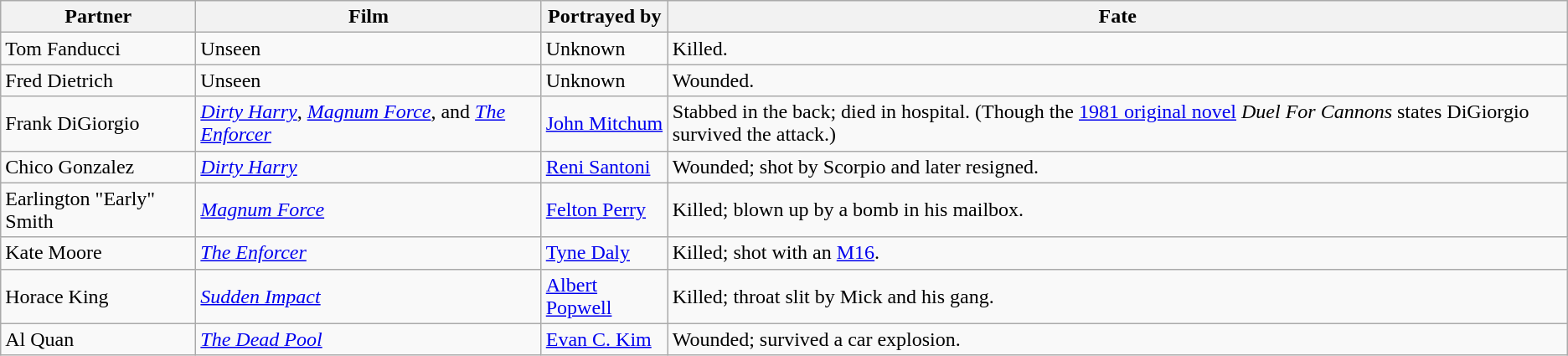<table class=wikitable>
<tr valign=bottom>
<th>Partner</th>
<th>Film</th>
<th>Portrayed by</th>
<th>Fate</th>
</tr>
<tr>
<td>Tom Fanducci</td>
<td>Unseen</td>
<td>Unknown</td>
<td>Killed.</td>
</tr>
<tr>
<td>Fred Dietrich</td>
<td>Unseen</td>
<td>Unknown</td>
<td>Wounded.</td>
</tr>
<tr>
<td>Frank DiGiorgio</td>
<td><em><a href='#'>Dirty Harry</a></em>, <em><a href='#'>Magnum Force</a></em>, and <em><a href='#'>The Enforcer</a></em></td>
<td><a href='#'>John Mitchum</a></td>
<td>Stabbed in the back; died in hospital. (Though the <a href='#'>1981 original novel</a> <em>Duel For Cannons</em> states DiGiorgio survived the attack.)</td>
</tr>
<tr>
<td>Chico Gonzalez</td>
<td><em><a href='#'>Dirty Harry</a></em></td>
<td><a href='#'>Reni Santoni</a></td>
<td>Wounded; shot by Scorpio and later resigned.</td>
</tr>
<tr>
<td>Earlington "Early" Smith</td>
<td><em><a href='#'>Magnum Force</a></em></td>
<td><a href='#'>Felton Perry</a></td>
<td>Killed; blown up by a bomb in his mailbox.</td>
</tr>
<tr>
<td>Kate Moore</td>
<td><em><a href='#'>The Enforcer</a></em></td>
<td><a href='#'>Tyne Daly</a></td>
<td>Killed; shot with an <a href='#'>M16</a>.</td>
</tr>
<tr>
<td>Horace King</td>
<td><em><a href='#'>Sudden Impact</a></em></td>
<td><a href='#'>Albert Popwell</a></td>
<td>Killed; throat slit by Mick and his gang.</td>
</tr>
<tr>
<td>Al Quan</td>
<td><em><a href='#'>The Dead Pool</a></em></td>
<td><a href='#'>Evan C. Kim</a></td>
<td>Wounded; survived a car explosion.</td>
</tr>
</table>
